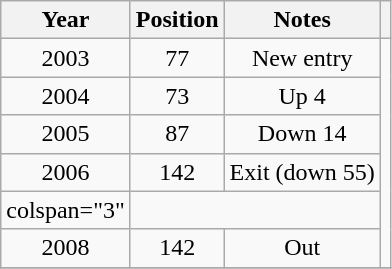<table class="wikitable plainrowheaders" style="text-align:center;">
<tr>
<th>Year</th>
<th>Position</th>
<th>Notes</th>
<th></th>
</tr>
<tr>
<td>2003</td>
<td>77</td>
<td>New entry</td>
<td rowspan="6"></td>
</tr>
<tr>
<td>2004</td>
<td>73</td>
<td>Up 4</td>
</tr>
<tr>
<td>2005</td>
<td>87</td>
<td>Down 14</td>
</tr>
<tr>
<td>2006</td>
<td>142</td>
<td>Exit (down 55)</td>
</tr>
<tr>
<td>colspan="3" </td>
</tr>
<tr>
<td>2008</td>
<td>142</td>
<td>Out</td>
</tr>
<tr>
</tr>
</table>
